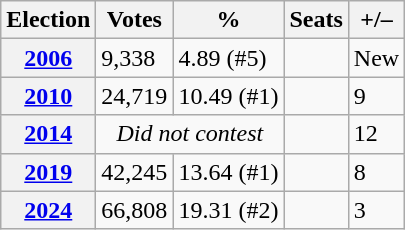<table class="wikitable">
<tr>
<th>Election</th>
<th>Votes</th>
<th>%</th>
<th>Seats</th>
<th>+/–</th>
</tr>
<tr>
<th><a href='#'>2006</a></th>
<td>9,338</td>
<td>4.89 (#5)</td>
<td></td>
<td>New</td>
</tr>
<tr>
<th><a href='#'>2010</a></th>
<td>24,719</td>
<td>10.49 (#1)</td>
<td></td>
<td> 9</td>
</tr>
<tr>
<th><a href='#'>2014</a></th>
<td colspan="2" align=center><em>Did not contest</em></td>
<td></td>
<td> 12</td>
</tr>
<tr>
<th><a href='#'>2019</a></th>
<td>42,245</td>
<td>13.64 (#1)</td>
<td></td>
<td> 8</td>
</tr>
<tr>
<th><a href='#'>2024</a></th>
<td>66,808</td>
<td>19.31 (#2)</td>
<td></td>
<td> 3</td>
</tr>
</table>
